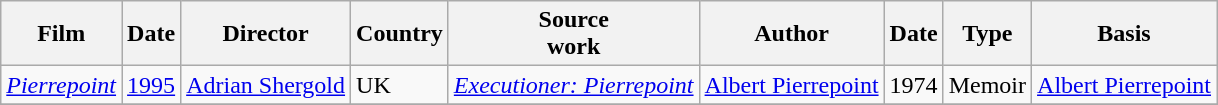<table class="wikitable">
<tr>
<th>Film</th>
<th>Date</th>
<th>Director</th>
<th>Country</th>
<th>Source<br>work</th>
<th>Author</th>
<th>Date</th>
<th>Type</th>
<th>Basis</th>
</tr>
<tr>
<td><em><a href='#'>Pierrepoint</a></em></td>
<td><a href='#'>1995</a></td>
<td><a href='#'>Adrian Shergold</a></td>
<td>UK</td>
<td><em><a href='#'>Executioner: Pierrepoint</a></em></td>
<td><a href='#'>Albert Pierrepoint</a></td>
<td>1974</td>
<td>Memoir</td>
<td><a href='#'>Albert Pierrepoint</a></td>
</tr>
<tr>
</tr>
</table>
